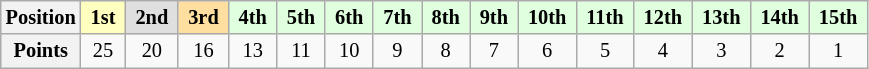<table class="wikitable" style="font-size:85%; text-align:center">
<tr>
<th>Position</th>
<td style="background:#ffffbf;"> <strong>1st</strong> </td>
<td style="background:#dfdfdf;"> <strong>2nd</strong> </td>
<td style="background:#ffdf9f;"> <strong>3rd</strong> </td>
<td style="background:#dfffdf;"> <strong>4th</strong> </td>
<td style="background:#dfffdf;"> <strong>5th</strong> </td>
<td style="background:#dfffdf;"> <strong>6th</strong> </td>
<td style="background:#dfffdf;"> <strong>7th</strong> </td>
<td style="background:#dfffdf;"> <strong>8th</strong> </td>
<td style="background:#dfffdf;"> <strong>9th</strong> </td>
<td style="background:#dfffdf;"> <strong>10th</strong> </td>
<td style="background:#dfffdf;"> <strong>11th</strong> </td>
<td style="background:#dfffdf;"> <strong>12th</strong> </td>
<td style="background:#dfffdf;"> <strong>13th</strong> </td>
<td style="background:#dfffdf;"> <strong>14th</strong> </td>
<td style="background:#dfffdf;"> <strong>15th</strong> </td>
</tr>
<tr>
<th>Points</th>
<td>25</td>
<td>20</td>
<td>16</td>
<td>13</td>
<td>11</td>
<td>10</td>
<td>9</td>
<td>8</td>
<td>7</td>
<td>6</td>
<td>5</td>
<td>4</td>
<td>3</td>
<td>2</td>
<td>1</td>
</tr>
</table>
